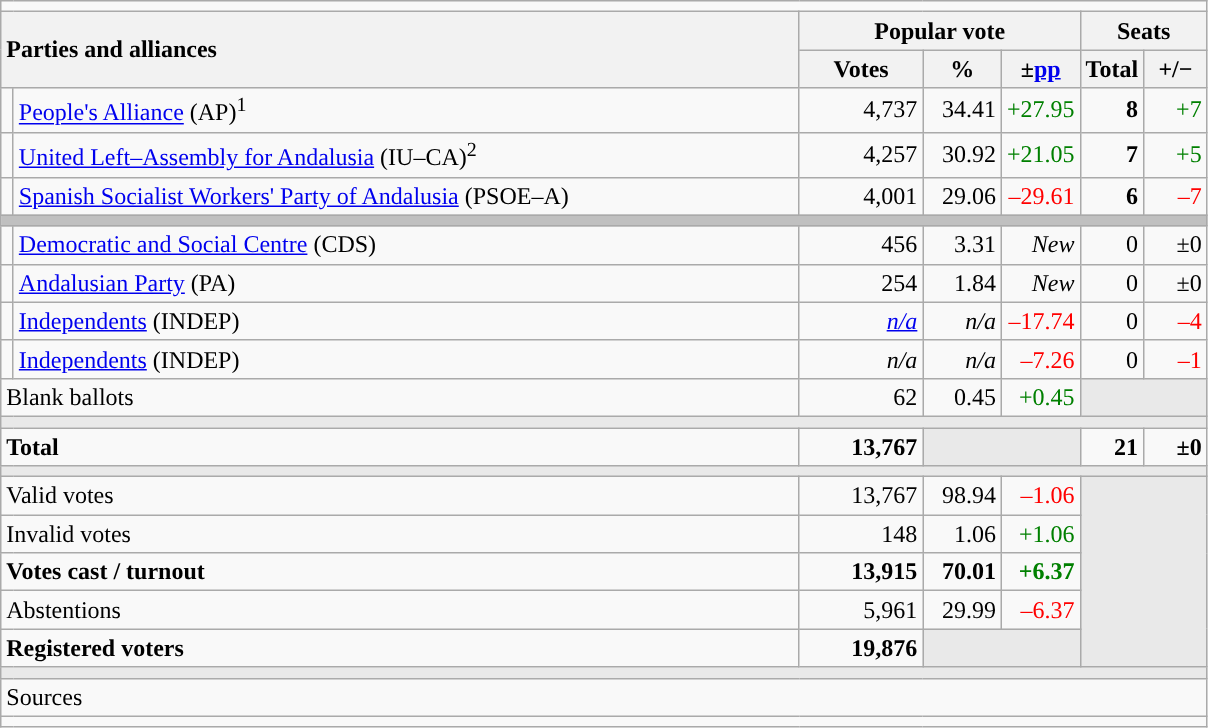<table class="wikitable" style="text-align:right;">
<tr>
<td colspan="7"></td>
</tr>
<tr>
<th style="text-align:left;" rowspan="2" colspan="2" width="525">Parties and alliances</th>
<th colspan="3">Popular vote</th>
<th colspan="2">Seats</th>
</tr>
<tr>
<th width="75">Votes</th>
<th width="45">%</th>
<th width="45">±<a href='#'>pp</a></th>
<th width="35">Total</th>
<th width="35">+/−</th>
</tr>
<tr>
<td width="1" style="color:inherit;background:"></td>
<td align="left"><a href='#'>People's Alliance</a> (AP)<sup>1</sup></td>
<td>4,737</td>
<td>34.41</td>
<td style="color:green;">+27.95</td>
<td><strong>8</strong></td>
<td style="color:green;">+7</td>
</tr>
<tr>
<td style="color:inherit;background:"></td>
<td align="left"><a href='#'>United Left–Assembly for Andalusia</a> (IU–CA)<sup>2</sup></td>
<td>4,257</td>
<td>30.92</td>
<td style="color:green;">+21.05</td>
<td><strong>7</strong></td>
<td style="color:green;">+5</td>
</tr>
<tr>
<td style="color:inherit;background:"></td>
<td align="left"><a href='#'>Spanish Socialist Workers' Party of Andalusia</a> (PSOE–A)</td>
<td>4,001</td>
<td>29.06</td>
<td style="color:red;">–29.61</td>
<td><strong>6</strong></td>
<td style="color:red;">–7</td>
</tr>
<tr>
<td colspan="7" bgcolor="#C0C0C0"></td>
</tr>
<tr>
<td style="color:inherit;background:"></td>
<td align="left"><a href='#'>Democratic and Social Centre</a> (CDS)</td>
<td>456</td>
<td>3.31</td>
<td><em>New</em></td>
<td>0</td>
<td>±0</td>
</tr>
<tr>
<td style="color:inherit;background:"></td>
<td align="left"><a href='#'>Andalusian Party</a> (PA)</td>
<td>254</td>
<td>1.84</td>
<td><em>New</em></td>
<td>0</td>
<td>±0</td>
</tr>
<tr>
<td style="color:inherit;background:"></td>
<td align="left"><a href='#'>Independents</a> (INDEP)</td>
<td><em><a href='#'>n/a</a></em></td>
<td><em>n/a</em></td>
<td style="color:red;">–17.74</td>
<td>0</td>
<td style="color:red;">–4</td>
</tr>
<tr>
<td style="color:inherit;background:"></td>
<td align="left"><a href='#'>Independents</a> (INDEP)</td>
<td><em>n/a</em></td>
<td><em>n/a</em></td>
<td style="color:red;">–7.26</td>
<td>0</td>
<td style="color:red;">–1</td>
</tr>
<tr>
<td align="left" colspan="2">Blank ballots</td>
<td>62</td>
<td>0.45</td>
<td style="color:green;">+0.45</td>
<td bgcolor="#E9E9E9" colspan="2"></td>
</tr>
<tr>
<td colspan="7" bgcolor="#E9E9E9"></td>
</tr>
<tr style="font-weight:bold;">
<td align="left" colspan="2">Total</td>
<td>13,767</td>
<td bgcolor="#E9E9E9" colspan="2"></td>
<td>21</td>
<td>±0</td>
</tr>
<tr>
<td colspan="7" bgcolor="#E9E9E9"></td>
</tr>
<tr>
<td align="left" colspan="2">Valid votes</td>
<td>13,767</td>
<td>98.94</td>
<td style="color:red;">–1.06</td>
<td bgcolor="#E9E9E9" colspan="2" rowspan="5"></td>
</tr>
<tr>
<td align="left" colspan="2">Invalid votes</td>
<td>148</td>
<td>1.06</td>
<td style="color:green;">+1.06</td>
</tr>
<tr style="font-weight:bold;">
<td align="left" colspan="2">Votes cast / turnout</td>
<td>13,915</td>
<td>70.01</td>
<td style="color:green;">+6.37</td>
</tr>
<tr>
<td align="left" colspan="2">Abstentions</td>
<td>5,961</td>
<td>29.99</td>
<td style="color:red;">–6.37</td>
</tr>
<tr style="font-weight:bold;">
<td align="left" colspan="2">Registered voters</td>
<td>19,876</td>
<td bgcolor="#E9E9E9" colspan="2"></td>
</tr>
<tr>
<td colspan="7" bgcolor="#E9E9E9"></td>
</tr>
<tr>
<td align="left" colspan="7">Sources</td>
</tr>
<tr>
<td colspan="7" style="text-align:left; max-width:790px;"></td>
</tr>
</table>
